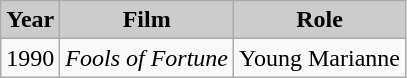<table class="wikitable";>
<tr style="text-align:center;">
<th style="background:#ccc;">Year</th>
<th style="background:#ccc;">Film</th>
<th style="background:#ccc;">Role</th>
</tr>
<tr>
<td>1990</td>
<td><em>Fools of Fortune</em></td>
<td>Young Marianne</td>
</tr>
</table>
